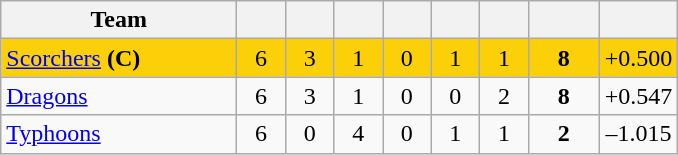<table class="wikitable" style="text-align:center">
<tr>
<th width="150">Team</th>
<th width="25"></th>
<th width="25"></th>
<th width="25"></th>
<th width="25"></th>
<th width="25"></th>
<th width="25"></th>
<th width="40"></th>
<th width="45"></th>
</tr>
<tr style="background:#fbd009">
<td style="text-align:left"><a href='#'>Scorchers</a> <strong>(C)</strong></td>
<td>6</td>
<td>3</td>
<td>1</td>
<td>0</td>
<td>1</td>
<td>1</td>
<td><strong>8</strong></td>
<td>+0.500</td>
</tr>
<tr>
<td style="text-align:left"><a href='#'>Dragons</a></td>
<td>6</td>
<td>3</td>
<td>1</td>
<td>0</td>
<td>0</td>
<td>2</td>
<td><strong>8</strong></td>
<td>+0.547</td>
</tr>
<tr>
<td style="text-align:left"><a href='#'>Typhoons</a></td>
<td>6</td>
<td>0</td>
<td>4</td>
<td>0</td>
<td>1</td>
<td>1</td>
<td><strong>2</strong></td>
<td>–1.015</td>
</tr>
</table>
